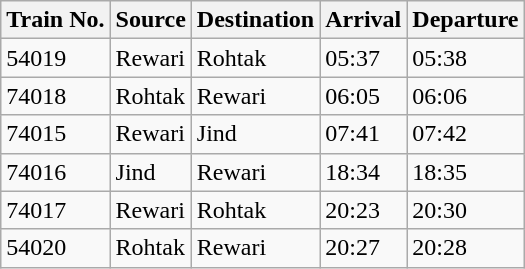<table class="wikitable">
<tr>
<th>Train No.</th>
<th>Source</th>
<th>Destination</th>
<th>Arrival</th>
<th>Departure</th>
</tr>
<tr>
<td>54019</td>
<td>Rewari</td>
<td>Rohtak</td>
<td>05:37</td>
<td>05:38</td>
</tr>
<tr>
<td>74018</td>
<td>Rohtak</td>
<td>Rewari</td>
<td>06:05</td>
<td>06:06</td>
</tr>
<tr>
<td>74015</td>
<td>Rewari</td>
<td>Jind</td>
<td>07:41</td>
<td>07:42</td>
</tr>
<tr>
<td>74016</td>
<td>Jind</td>
<td>Rewari</td>
<td>18:34</td>
<td>18:35</td>
</tr>
<tr>
<td>74017</td>
<td>Rewari</td>
<td>Rohtak</td>
<td>20:23</td>
<td>20:30</td>
</tr>
<tr>
<td>54020</td>
<td>Rohtak</td>
<td>Rewari</td>
<td>20:27</td>
<td>20:28</td>
</tr>
</table>
